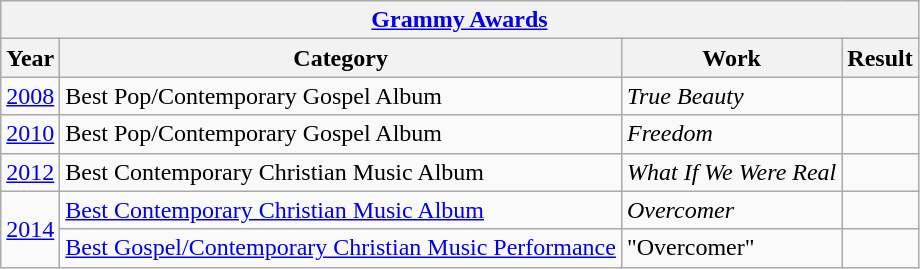<table class="wikitable">
<tr>
<th colspan=4><a href='#'>Grammy Awards</a></th>
</tr>
<tr>
<th>Year</th>
<th>Category</th>
<th>Work</th>
<th>Result</th>
</tr>
<tr>
<td><a href='#'>2008</a></td>
<td>Best Pop/Contemporary Gospel Album</td>
<td><em>True Beauty</em></td>
<td></td>
</tr>
<tr>
<td><a href='#'>2010</a></td>
<td>Best Pop/Contemporary Gospel Album</td>
<td><em>Freedom</em></td>
<td></td>
</tr>
<tr>
<td><a href='#'>2012</a></td>
<td>Best Contemporary Christian Music Album</td>
<td><em>What If We Were Real</em></td>
<td></td>
</tr>
<tr>
<td rowspan="2"><a href='#'>2014</a></td>
<td><a href='#'>Best Contemporary Christian Music Album</a></td>
<td><em>Overcomer</em></td>
<td></td>
</tr>
<tr>
<td><a href='#'>Best Gospel/Contemporary Christian Music Performance</a></td>
<td>"Overcomer"</td>
<td></td>
</tr>
</table>
